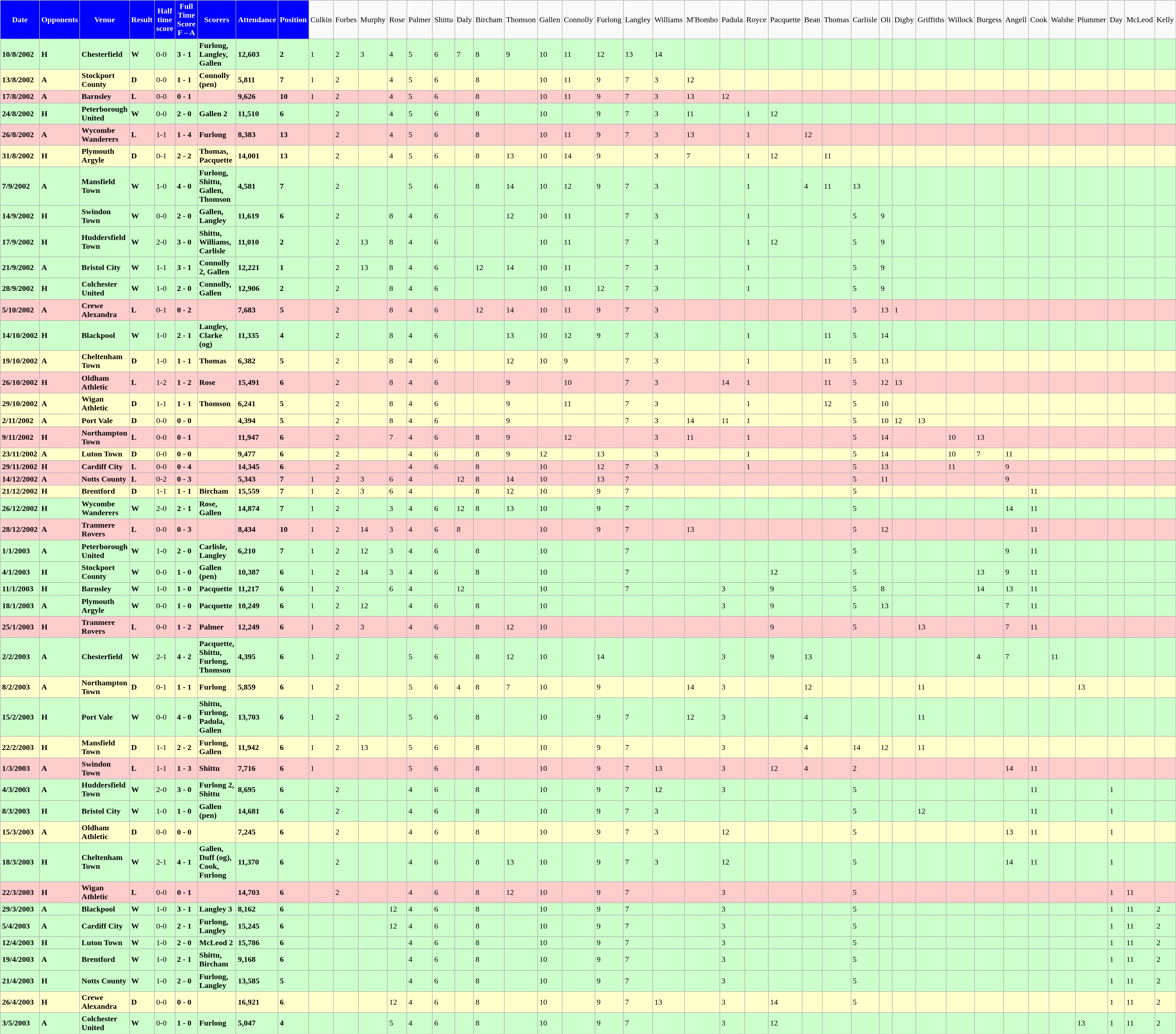<table class="wikitable">
<tr>
<th style="background:#0000FF; color:white; text-align:center;">Date</th>
<th style="background:#0000FF; color:white; text-align:center;">Opponents</th>
<th style="background:#0000FF; color:white; text-align:center;">Venue</th>
<th style="background:#0000FF; color:white; text-align:center;">Result</th>
<th style="background:#0000FF; color:white; text-align:center;">Half time score</th>
<th style="background:#0000FF; color:white; text-align:center;">Full Time Score<br><strong>F – A</strong></th>
<th style="background:#0000FF; color:white; text-align:center;">Scorers</th>
<th style="background:#0000FF; color:white; text-align:center;">Attendance</th>
<th style="background:#0000FF; color:white; text-align:center;">Position</th>
<td>Culkin</td>
<td>Forbes</td>
<td>Murphy</td>
<td>Rose</td>
<td>Palmer</td>
<td>Shittu</td>
<td>Daly</td>
<td>Bircham</td>
<td>Thomson</td>
<td>Gallen</td>
<td>Connolly</td>
<td>Furlong</td>
<td>Langley</td>
<td>Williams</td>
<td>M'Bombo</td>
<td>Padula</td>
<td>Royce</td>
<td>Pacquette</td>
<td>Bean</td>
<td>Thomas</td>
<td>Carlisle</td>
<td>Oli</td>
<td>Digby</td>
<td>Griffiths</td>
<td>Willock</td>
<td>Burgess</td>
<td>Angell</td>
<td>Cook</td>
<td>Walshe</td>
<td>Plummer</td>
<td>Day</td>
<td>McLeod</td>
<td>Kelly</td>
</tr>
<tr style="background: #CCFFCC;">
<td><strong>10/8/2002</strong></td>
<td><strong>H</strong></td>
<td><strong>Chesterfield</strong></td>
<td><strong>W</strong></td>
<td>0-0</td>
<td><strong>3 - 1</strong></td>
<td><strong>Furlong, Langley, Gallen</strong></td>
<td><strong>12,603</strong></td>
<td><strong>2</strong></td>
<td>1</td>
<td>2</td>
<td>3</td>
<td>4</td>
<td>5</td>
<td>6</td>
<td>7</td>
<td>8</td>
<td>9</td>
<td>10</td>
<td>11</td>
<td>12</td>
<td>13</td>
<td>14</td>
<td></td>
<td></td>
<td></td>
<td></td>
<td></td>
<td></td>
<td></td>
<td></td>
<td></td>
<td></td>
<td></td>
<td></td>
<td></td>
<td></td>
<td></td>
<td></td>
<td></td>
<td></td>
<td></td>
</tr>
<tr style="background: #FFFFCC;">
<td><strong>13/8/2002</strong></td>
<td><strong>A</strong></td>
<td><strong>Stockport County</strong></td>
<td><strong>D</strong></td>
<td>0-0</td>
<td><strong>1 - 1</strong></td>
<td><strong>Connolly (pen)</strong></td>
<td><strong>5,811</strong></td>
<td><strong>7</strong></td>
<td>1</td>
<td>2</td>
<td></td>
<td>4</td>
<td>5</td>
<td>6</td>
<td></td>
<td>8</td>
<td></td>
<td>10</td>
<td>11</td>
<td>9</td>
<td>7</td>
<td>3</td>
<td>12</td>
<td></td>
<td></td>
<td></td>
<td></td>
<td></td>
<td></td>
<td></td>
<td></td>
<td></td>
<td></td>
<td></td>
<td></td>
<td></td>
<td></td>
<td></td>
<td></td>
<td></td>
<td></td>
</tr>
<tr style="background: #FFCCCC;">
<td><strong>17/8/2002</strong></td>
<td><strong>A</strong></td>
<td><strong>Barnsley</strong></td>
<td><strong>L</strong></td>
<td>0-0</td>
<td><strong>0 - 1</strong></td>
<td></td>
<td><strong>9,626</strong></td>
<td><strong>10</strong></td>
<td>1</td>
<td>2</td>
<td></td>
<td>4</td>
<td>5</td>
<td>6</td>
<td></td>
<td>8</td>
<td></td>
<td>10</td>
<td>11</td>
<td>9</td>
<td>7</td>
<td>3</td>
<td>13</td>
<td>12</td>
<td></td>
<td></td>
<td></td>
<td></td>
<td></td>
<td></td>
<td></td>
<td></td>
<td></td>
<td></td>
<td></td>
<td></td>
<td></td>
<td></td>
<td></td>
<td></td>
<td></td>
</tr>
<tr style="background: #CCFFCC;">
<td><strong>24/8/2002</strong></td>
<td><strong>H</strong></td>
<td><strong>Peterborough United</strong></td>
<td><strong>W</strong></td>
<td>0-0</td>
<td><strong>2 - 0</strong></td>
<td><strong>Gallen 2</strong></td>
<td><strong>11,510</strong></td>
<td><strong>6</strong></td>
<td></td>
<td>2</td>
<td></td>
<td>4</td>
<td>5</td>
<td>6</td>
<td></td>
<td>8</td>
<td></td>
<td>10</td>
<td></td>
<td>9</td>
<td>7</td>
<td>3</td>
<td>11</td>
<td></td>
<td>1</td>
<td>12</td>
<td></td>
<td></td>
<td></td>
<td></td>
<td></td>
<td></td>
<td></td>
<td></td>
<td></td>
<td></td>
<td></td>
<td></td>
<td></td>
<td></td>
<td></td>
</tr>
<tr style="background: #FFCCCC;">
<td><strong>26/8/2002</strong></td>
<td><strong>A</strong></td>
<td><strong>Wycombe Wanderers</strong></td>
<td><strong>L</strong></td>
<td>1-1</td>
<td><strong>1 - 4</strong></td>
<td><strong>Furlong</strong></td>
<td><strong>8,383</strong></td>
<td><strong>13</strong></td>
<td></td>
<td>2</td>
<td></td>
<td>4</td>
<td>5</td>
<td>6</td>
<td></td>
<td>8</td>
<td></td>
<td>10</td>
<td>11</td>
<td>9</td>
<td>7</td>
<td>3</td>
<td>13</td>
<td></td>
<td>1</td>
<td></td>
<td>12</td>
<td></td>
<td></td>
<td></td>
<td></td>
<td></td>
<td></td>
<td></td>
<td></td>
<td></td>
<td></td>
<td></td>
<td></td>
<td></td>
<td></td>
</tr>
<tr style="background: #FFFFCC;">
<td><strong>31/8/2002</strong></td>
<td><strong>H</strong></td>
<td><strong>Plymouth Argyle</strong></td>
<td><strong>D</strong></td>
<td>0-1</td>
<td><strong>2 - 2</strong></td>
<td><strong>Thomas, Pacquette</strong></td>
<td><strong>14,001</strong></td>
<td><strong>13</strong></td>
<td></td>
<td>2</td>
<td></td>
<td>4</td>
<td>5</td>
<td>6</td>
<td></td>
<td>8</td>
<td>13</td>
<td>10</td>
<td>14</td>
<td>9</td>
<td></td>
<td>3</td>
<td>7</td>
<td></td>
<td>1</td>
<td>12</td>
<td></td>
<td>11</td>
<td></td>
<td></td>
<td></td>
<td></td>
<td></td>
<td></td>
<td></td>
<td></td>
<td></td>
<td></td>
<td></td>
<td></td>
<td></td>
</tr>
<tr style="background: #CCFFCC;">
<td><strong>7/9/2002</strong></td>
<td><strong>A</strong></td>
<td><strong>Mansfield Town</strong></td>
<td><strong>W</strong></td>
<td>1-0</td>
<td><strong>4 - 0</strong></td>
<td><strong>Furlong, Shittu, Gallen, Thomson</strong></td>
<td><strong>4,581</strong></td>
<td><strong>7</strong></td>
<td></td>
<td>2</td>
<td></td>
<td></td>
<td>5</td>
<td>6</td>
<td></td>
<td>8</td>
<td>14</td>
<td>10</td>
<td>12</td>
<td>9</td>
<td>7</td>
<td>3</td>
<td></td>
<td></td>
<td>1</td>
<td></td>
<td>4</td>
<td>11</td>
<td>13</td>
<td></td>
<td></td>
<td></td>
<td></td>
<td></td>
<td></td>
<td></td>
<td></td>
<td></td>
<td></td>
<td></td>
<td></td>
</tr>
<tr style="background: #CCFFCC;">
<td><strong>14/9/2002</strong></td>
<td><strong>H</strong></td>
<td><strong>Swindon Town</strong></td>
<td><strong>W</strong></td>
<td>0-0</td>
<td><strong>2 - 0</strong></td>
<td><strong>Gallen, Langley</strong></td>
<td><strong>11,619</strong></td>
<td><strong>6</strong></td>
<td></td>
<td>2</td>
<td></td>
<td>8</td>
<td>4</td>
<td>6</td>
<td></td>
<td></td>
<td>12</td>
<td>10</td>
<td>11</td>
<td></td>
<td>7</td>
<td>3</td>
<td></td>
<td></td>
<td>1</td>
<td></td>
<td></td>
<td></td>
<td>5</td>
<td>9</td>
<td></td>
<td></td>
<td></td>
<td></td>
<td></td>
<td></td>
<td></td>
<td></td>
<td></td>
<td></td>
<td></td>
</tr>
<tr style="background: #CCFFCC;">
<td><strong>17/9/2002</strong></td>
<td><strong>H</strong></td>
<td><strong>Huddersfield Town</strong></td>
<td><strong>W</strong></td>
<td>2-0</td>
<td><strong>3 - 0</strong></td>
<td><strong>Shittu, Williams, Carlisle</strong></td>
<td><strong>11,010</strong></td>
<td><strong>2</strong></td>
<td></td>
<td>2</td>
<td>13</td>
<td>8</td>
<td>4</td>
<td>6</td>
<td></td>
<td></td>
<td></td>
<td>10</td>
<td>11</td>
<td></td>
<td>7</td>
<td>3</td>
<td></td>
<td></td>
<td>1</td>
<td>12</td>
<td></td>
<td></td>
<td>5</td>
<td>9</td>
<td></td>
<td></td>
<td></td>
<td></td>
<td></td>
<td></td>
<td></td>
<td></td>
<td></td>
<td></td>
<td></td>
</tr>
<tr style="background: #CCFFCC;">
<td><strong>21/9/2002</strong></td>
<td><strong>A</strong></td>
<td><strong>Bristol City</strong></td>
<td><strong>W</strong></td>
<td>1-1</td>
<td><strong>3 - 1</strong></td>
<td><strong>Connolly 2, Gallen</strong></td>
<td><strong>12,221</strong></td>
<td><strong>1</strong></td>
<td></td>
<td>2</td>
<td>13</td>
<td>8</td>
<td>4</td>
<td>6</td>
<td></td>
<td>12</td>
<td>14</td>
<td>10</td>
<td>11</td>
<td></td>
<td>7</td>
<td>3</td>
<td></td>
<td></td>
<td>1</td>
<td></td>
<td></td>
<td></td>
<td>5</td>
<td>9</td>
<td></td>
<td></td>
<td></td>
<td></td>
<td></td>
<td></td>
<td></td>
<td></td>
<td></td>
<td></td>
<td></td>
</tr>
<tr style="background: #CCFFCC;">
<td><strong>28/9/2002</strong></td>
<td><strong>H</strong></td>
<td><strong>Colchester United</strong></td>
<td><strong>W</strong></td>
<td>1-0</td>
<td><strong>2 - 0</strong></td>
<td><strong>Connolly, Gallen</strong></td>
<td><strong>12,906</strong></td>
<td><strong>2</strong></td>
<td></td>
<td>2</td>
<td></td>
<td>8</td>
<td>4</td>
<td>6</td>
<td></td>
<td></td>
<td></td>
<td>10</td>
<td>11</td>
<td>12</td>
<td>7</td>
<td>3</td>
<td></td>
<td></td>
<td>1</td>
<td></td>
<td></td>
<td></td>
<td>5</td>
<td>9</td>
<td></td>
<td></td>
<td></td>
<td></td>
<td></td>
<td></td>
<td></td>
<td></td>
<td></td>
<td></td>
<td></td>
</tr>
<tr style="background: #FFCCCC;">
<td><strong>5/10/2002</strong></td>
<td><strong>A</strong></td>
<td><strong>Crewe Alexandra</strong></td>
<td><strong>L</strong></td>
<td>0-1</td>
<td><strong>0 - 2</strong></td>
<td></td>
<td><strong>7,683</strong></td>
<td><strong>5</strong></td>
<td></td>
<td>2</td>
<td></td>
<td>8</td>
<td>4</td>
<td>6</td>
<td></td>
<td>12</td>
<td>14</td>
<td>10</td>
<td>11</td>
<td>9</td>
<td>7</td>
<td>3</td>
<td></td>
<td></td>
<td></td>
<td></td>
<td></td>
<td></td>
<td>5</td>
<td>13</td>
<td>1</td>
<td></td>
<td></td>
<td></td>
<td></td>
<td></td>
<td></td>
<td></td>
<td></td>
<td></td>
<td></td>
</tr>
<tr style="background: #CCFFCC;">
<td><strong>14/10/2002</strong></td>
<td><strong>H</strong></td>
<td><strong>Blackpool</strong></td>
<td><strong>W</strong></td>
<td>1-0</td>
<td><strong>2 - 1</strong></td>
<td><strong>Langley, Clarke (og)</strong></td>
<td><strong>11,335</strong></td>
<td><strong>4</strong></td>
<td></td>
<td>2</td>
<td></td>
<td>8</td>
<td>4</td>
<td>6</td>
<td></td>
<td></td>
<td>13</td>
<td>10</td>
<td>12</td>
<td>9</td>
<td>7</td>
<td>3</td>
<td></td>
<td></td>
<td>1</td>
<td></td>
<td></td>
<td>11</td>
<td>5</td>
<td>14</td>
<td></td>
<td></td>
<td></td>
<td></td>
<td></td>
<td></td>
<td></td>
<td></td>
<td></td>
<td></td>
<td></td>
</tr>
<tr style="background: #FFFFCC;">
<td><strong>19/10/2002</strong></td>
<td><strong>A</strong></td>
<td><strong>Cheltenham Town</strong></td>
<td><strong>D</strong></td>
<td>1-0</td>
<td><strong>1 - 1</strong></td>
<td><strong>Thomas</strong></td>
<td><strong>6,382</strong></td>
<td><strong>5</strong></td>
<td></td>
<td>2</td>
<td></td>
<td>8</td>
<td>4</td>
<td>6</td>
<td></td>
<td></td>
<td>12</td>
<td>10</td>
<td>9</td>
<td></td>
<td>7</td>
<td>3</td>
<td></td>
<td></td>
<td>1</td>
<td></td>
<td></td>
<td>11</td>
<td>5</td>
<td>13</td>
<td></td>
<td></td>
<td></td>
<td></td>
<td></td>
<td></td>
<td></td>
<td></td>
<td></td>
<td></td>
<td></td>
</tr>
<tr style="background: #FFCCCC;">
<td><strong>26/10/2002</strong></td>
<td><strong>H</strong></td>
<td><strong>Oldham Athletic</strong></td>
<td><strong>L</strong></td>
<td>1-2</td>
<td><strong>1 - 2</strong></td>
<td><strong>Rose</strong></td>
<td><strong>15,491</strong></td>
<td><strong>6</strong></td>
<td></td>
<td>2</td>
<td></td>
<td>8</td>
<td>4</td>
<td>6</td>
<td></td>
<td></td>
<td>9</td>
<td></td>
<td>10</td>
<td></td>
<td>7</td>
<td>3</td>
<td></td>
<td>14</td>
<td>1</td>
<td></td>
<td></td>
<td>11</td>
<td>5</td>
<td>12</td>
<td>13</td>
<td></td>
<td></td>
<td></td>
<td></td>
<td></td>
<td></td>
<td></td>
<td></td>
<td></td>
<td></td>
</tr>
<tr style="background: #FFFFCC;">
<td><strong>29/10/2002</strong></td>
<td><strong>A</strong></td>
<td><strong>Wigan Athletic</strong></td>
<td><strong>D</strong></td>
<td>1-1</td>
<td><strong>1 - 1</strong></td>
<td><strong>Thomson</strong></td>
<td><strong>6,241</strong></td>
<td><strong>5</strong></td>
<td></td>
<td>2</td>
<td></td>
<td>8</td>
<td>4</td>
<td>6</td>
<td></td>
<td></td>
<td>9</td>
<td></td>
<td>11</td>
<td></td>
<td>7</td>
<td>3</td>
<td></td>
<td></td>
<td>1</td>
<td></td>
<td></td>
<td>12</td>
<td>5</td>
<td>10</td>
<td></td>
<td></td>
<td></td>
<td></td>
<td></td>
<td></td>
<td></td>
<td></td>
<td></td>
<td></td>
<td></td>
</tr>
<tr style="background: #FFFFCC;">
<td><strong>2/11/2002</strong></td>
<td><strong>A</strong></td>
<td><strong>Port Vale</strong></td>
<td><strong>D</strong></td>
<td>0-0</td>
<td><strong>0 - 0</strong></td>
<td></td>
<td><strong>4,394</strong></td>
<td><strong>5</strong></td>
<td></td>
<td>2</td>
<td></td>
<td>8</td>
<td>4</td>
<td>6</td>
<td></td>
<td></td>
<td>9</td>
<td></td>
<td></td>
<td></td>
<td>7</td>
<td>3</td>
<td>14</td>
<td>11</td>
<td>1</td>
<td></td>
<td></td>
<td></td>
<td>5</td>
<td>10</td>
<td>12</td>
<td>13</td>
<td></td>
<td></td>
<td></td>
<td></td>
<td></td>
<td></td>
<td></td>
<td></td>
<td></td>
</tr>
<tr style="background: #FFCCCC;">
<td><strong>9/11/2002</strong></td>
<td><strong>H</strong></td>
<td><strong>Northampton Town</strong></td>
<td><strong>L</strong></td>
<td>0-0</td>
<td><strong>0 - 1</strong></td>
<td></td>
<td><strong>11,947</strong></td>
<td><strong>6</strong></td>
<td></td>
<td>2</td>
<td></td>
<td>7</td>
<td>4</td>
<td>6</td>
<td></td>
<td>8</td>
<td>9</td>
<td></td>
<td>12</td>
<td></td>
<td></td>
<td>3</td>
<td>11</td>
<td></td>
<td>1</td>
<td></td>
<td></td>
<td></td>
<td>5</td>
<td>14</td>
<td></td>
<td></td>
<td>10</td>
<td>13</td>
<td></td>
<td></td>
<td></td>
<td></td>
<td></td>
<td></td>
<td></td>
</tr>
<tr style="background: #FFFFCC;">
<td><strong>23/11/2002</strong></td>
<td><strong>A</strong></td>
<td><strong>Luton Town</strong></td>
<td><strong>D</strong></td>
<td>0-0</td>
<td><strong>0 - 0</strong></td>
<td></td>
<td><strong>9,477</strong></td>
<td><strong>6</strong></td>
<td></td>
<td>2</td>
<td></td>
<td></td>
<td>4</td>
<td>6</td>
<td></td>
<td>8</td>
<td>9</td>
<td>12</td>
<td></td>
<td>13</td>
<td></td>
<td>3</td>
<td></td>
<td></td>
<td>1</td>
<td></td>
<td></td>
<td></td>
<td>5</td>
<td>14</td>
<td></td>
<td></td>
<td>10</td>
<td>7</td>
<td>11</td>
<td></td>
<td></td>
<td></td>
<td></td>
<td></td>
<td></td>
</tr>
<tr style="background: #FFCCCC;">
<td><strong>29/11/2002</strong></td>
<td><strong>H</strong></td>
<td><strong>Cardiff City</strong></td>
<td><strong>L</strong></td>
<td>0-0</td>
<td><strong>0 - 4</strong></td>
<td></td>
<td><strong>14,345</strong></td>
<td><strong>6</strong></td>
<td></td>
<td>2</td>
<td></td>
<td></td>
<td>4</td>
<td>6</td>
<td></td>
<td>8</td>
<td></td>
<td>10</td>
<td></td>
<td>12</td>
<td>7</td>
<td>3</td>
<td></td>
<td></td>
<td>1</td>
<td></td>
<td></td>
<td></td>
<td>5</td>
<td>13</td>
<td></td>
<td></td>
<td>11</td>
<td></td>
<td>9</td>
<td></td>
<td></td>
<td></td>
<td></td>
<td></td>
<td></td>
</tr>
<tr style="background: #FFCCCC;">
<td><strong>14/12/2002</strong></td>
<td><strong>A</strong></td>
<td><strong>Notts County</strong></td>
<td><strong>L</strong></td>
<td>0-2</td>
<td><strong>0 - 3</strong></td>
<td></td>
<td><strong>5,343</strong></td>
<td><strong>7</strong></td>
<td>1</td>
<td>2</td>
<td>3</td>
<td>6</td>
<td>4</td>
<td></td>
<td>12</td>
<td>8</td>
<td>14</td>
<td>10</td>
<td></td>
<td>13</td>
<td>7</td>
<td></td>
<td></td>
<td></td>
<td></td>
<td></td>
<td></td>
<td></td>
<td>5</td>
<td>11</td>
<td></td>
<td></td>
<td></td>
<td></td>
<td>9</td>
<td></td>
<td></td>
<td></td>
<td></td>
<td></td>
<td></td>
</tr>
<tr style="background: #FFFFCC;">
<td><strong>21/12/2002</strong></td>
<td><strong>H</strong></td>
<td><strong>Brentford</strong></td>
<td><strong>D</strong></td>
<td>1-1</td>
<td><strong>1 - 1</strong></td>
<td><strong>Bircham</strong></td>
<td><strong>15,559</strong></td>
<td><strong>7</strong></td>
<td>1</td>
<td>2</td>
<td>3</td>
<td>6</td>
<td>4</td>
<td></td>
<td></td>
<td>8</td>
<td>12</td>
<td>10</td>
<td></td>
<td>9</td>
<td>7</td>
<td></td>
<td></td>
<td></td>
<td></td>
<td></td>
<td></td>
<td></td>
<td>5</td>
<td></td>
<td></td>
<td></td>
<td></td>
<td></td>
<td></td>
<td>11</td>
<td></td>
<td></td>
<td></td>
<td></td>
<td></td>
</tr>
<tr style="background: #CCFFCC;">
<td><strong>26/12/2002</strong></td>
<td><strong>H</strong></td>
<td><strong>Wycombe Wanderers</strong></td>
<td><strong>W</strong></td>
<td>2-0</td>
<td><strong>2 - 1</strong></td>
<td><strong>Rose, Gallen</strong></td>
<td><strong>14,874</strong></td>
<td><strong>7</strong></td>
<td>1</td>
<td>2</td>
<td></td>
<td>3</td>
<td>4</td>
<td>6</td>
<td>12</td>
<td>8</td>
<td>13</td>
<td>10</td>
<td></td>
<td>9</td>
<td>7</td>
<td></td>
<td></td>
<td></td>
<td></td>
<td></td>
<td></td>
<td></td>
<td>5</td>
<td></td>
<td></td>
<td></td>
<td></td>
<td></td>
<td>14</td>
<td>11</td>
<td></td>
<td></td>
<td></td>
<td></td>
<td></td>
</tr>
<tr style="background: #FFCCCC;">
<td><strong>28/12/2002</strong></td>
<td><strong>A</strong></td>
<td><strong>Tranmere Rovers</strong></td>
<td><strong>L</strong></td>
<td>0-0</td>
<td><strong>0 - 3</strong></td>
<td></td>
<td><strong>8,434</strong></td>
<td><strong>10</strong></td>
<td>1</td>
<td>2</td>
<td>14</td>
<td>3</td>
<td>4</td>
<td>6</td>
<td>8</td>
<td></td>
<td></td>
<td>10</td>
<td></td>
<td>9</td>
<td>7</td>
<td></td>
<td>13</td>
<td></td>
<td></td>
<td></td>
<td></td>
<td></td>
<td>5</td>
<td>12</td>
<td></td>
<td></td>
<td></td>
<td></td>
<td></td>
<td>11</td>
<td></td>
<td></td>
<td></td>
<td></td>
<td></td>
</tr>
<tr style="background: #CCFFCC;">
<td><strong>1/1/2003</strong></td>
<td><strong>A</strong></td>
<td><strong>Peterborough United</strong></td>
<td><strong>W</strong></td>
<td>1-0</td>
<td><strong>2 - 0</strong></td>
<td><strong>Carlisle, Langley</strong></td>
<td><strong>6,210</strong></td>
<td><strong>7</strong></td>
<td>1</td>
<td>2</td>
<td>12</td>
<td>3</td>
<td>4</td>
<td>6</td>
<td></td>
<td>8</td>
<td></td>
<td>10</td>
<td></td>
<td></td>
<td>7</td>
<td></td>
<td></td>
<td></td>
<td></td>
<td></td>
<td></td>
<td></td>
<td>5</td>
<td></td>
<td></td>
<td></td>
<td></td>
<td></td>
<td>9</td>
<td>11</td>
<td></td>
<td></td>
<td></td>
<td></td>
<td></td>
</tr>
<tr style="background: #CCFFCC;">
<td><strong>4/1/2003</strong></td>
<td><strong>H</strong></td>
<td><strong>Stockport County</strong></td>
<td><strong>W</strong></td>
<td>0-0</td>
<td><strong>1 - 0</strong></td>
<td><strong>Gallen (pen)</strong></td>
<td><strong>10,387</strong></td>
<td><strong>6</strong></td>
<td>1</td>
<td>2</td>
<td>14</td>
<td>3</td>
<td>4</td>
<td>6</td>
<td></td>
<td>8</td>
<td></td>
<td>10</td>
<td></td>
<td></td>
<td>7</td>
<td></td>
<td></td>
<td></td>
<td></td>
<td>12</td>
<td></td>
<td></td>
<td>5</td>
<td></td>
<td></td>
<td></td>
<td></td>
<td>13</td>
<td>9</td>
<td>11</td>
<td></td>
<td></td>
<td></td>
<td></td>
<td></td>
</tr>
<tr style="background: #CCFFCC;">
<td><strong>11/1/2003</strong></td>
<td><strong>H</strong></td>
<td><strong>Barnsley</strong></td>
<td><strong>W</strong></td>
<td>1-0</td>
<td><strong>1 - 0</strong></td>
<td><strong>Pacquette</strong></td>
<td><strong>11,217</strong></td>
<td><strong>6</strong></td>
<td>1</td>
<td>2</td>
<td></td>
<td>6</td>
<td>4</td>
<td></td>
<td>12</td>
<td></td>
<td></td>
<td>10</td>
<td></td>
<td></td>
<td>7</td>
<td></td>
<td></td>
<td>3</td>
<td></td>
<td>9</td>
<td></td>
<td></td>
<td>5</td>
<td>8</td>
<td></td>
<td></td>
<td></td>
<td>14</td>
<td>13</td>
<td>11</td>
<td></td>
<td></td>
<td></td>
<td></td>
<td></td>
</tr>
<tr style="background: #CCFFCC;">
<td><strong>18/1/2003</strong></td>
<td><strong>A</strong></td>
<td><strong>Plymouth Argyle</strong></td>
<td><strong>W</strong></td>
<td>0-0</td>
<td><strong>1 - 0</strong></td>
<td><strong>Pacquette</strong></td>
<td><strong>10,249</strong></td>
<td><strong>6</strong></td>
<td>1</td>
<td>2</td>
<td>12</td>
<td></td>
<td>4</td>
<td>6</td>
<td></td>
<td>8</td>
<td></td>
<td>10</td>
<td></td>
<td></td>
<td></td>
<td></td>
<td></td>
<td>3</td>
<td></td>
<td>9</td>
<td></td>
<td></td>
<td>5</td>
<td>13</td>
<td></td>
<td></td>
<td></td>
<td></td>
<td>7</td>
<td>11</td>
<td></td>
<td></td>
<td></td>
<td></td>
<td></td>
</tr>
<tr style="background: #FFCCCC;">
<td><strong>25/1/2003</strong></td>
<td><strong>H</strong></td>
<td><strong>Tranmere Rovers</strong></td>
<td><strong>L</strong></td>
<td>0-0</td>
<td><strong>1 - 2</strong></td>
<td><strong>Palmer</strong></td>
<td><strong>12,249</strong></td>
<td><strong>6</strong></td>
<td>1</td>
<td>2</td>
<td>3</td>
<td></td>
<td>4</td>
<td>6</td>
<td></td>
<td>8</td>
<td>12</td>
<td>10</td>
<td></td>
<td></td>
<td></td>
<td></td>
<td></td>
<td></td>
<td></td>
<td>9</td>
<td></td>
<td></td>
<td>5</td>
<td></td>
<td></td>
<td>13</td>
<td></td>
<td></td>
<td>7</td>
<td>11</td>
<td></td>
<td></td>
<td></td>
<td></td>
<td></td>
</tr>
<tr style="background: #CCFFCC;">
<td><strong>2/2/2003</strong></td>
<td><strong>A</strong></td>
<td><strong>Chesterfield</strong></td>
<td><strong>W</strong></td>
<td>2-1</td>
<td><strong>4 - 2</strong></td>
<td><strong>Pacquette, Shittu, Furlong, Thomson</strong></td>
<td><strong>4,395</strong></td>
<td><strong>6</strong></td>
<td>1</td>
<td>2</td>
<td></td>
<td></td>
<td>5</td>
<td>6</td>
<td></td>
<td>8</td>
<td>12</td>
<td>10</td>
<td></td>
<td>14</td>
<td></td>
<td></td>
<td></td>
<td>3</td>
<td></td>
<td>9</td>
<td>13</td>
<td></td>
<td></td>
<td></td>
<td></td>
<td></td>
<td></td>
<td>4</td>
<td>7</td>
<td></td>
<td>11</td>
<td></td>
<td></td>
<td></td>
<td></td>
</tr>
<tr style="background: #FFFFCC;">
<td><strong>8/2/2003</strong></td>
<td><strong>A</strong></td>
<td><strong>Northampton Town</strong></td>
<td><strong>D</strong></td>
<td>0-1</td>
<td><strong>1 - 1</strong></td>
<td><strong>Furlong</strong></td>
<td><strong>5,859</strong></td>
<td><strong>6</strong></td>
<td>1</td>
<td>2</td>
<td></td>
<td></td>
<td>5</td>
<td>6</td>
<td>4</td>
<td>8</td>
<td>7</td>
<td>10</td>
<td></td>
<td>9</td>
<td></td>
<td></td>
<td>14</td>
<td>3</td>
<td></td>
<td></td>
<td>12</td>
<td></td>
<td></td>
<td></td>
<td></td>
<td>11</td>
<td></td>
<td></td>
<td></td>
<td></td>
<td></td>
<td>13</td>
<td></td>
<td></td>
<td></td>
</tr>
<tr style="background: #CCFFCC;">
<td><strong>15/2/2003</strong></td>
<td><strong>H</strong></td>
<td><strong>Port Vale</strong></td>
<td><strong>W</strong></td>
<td>0-0</td>
<td><strong>4 - 0</strong></td>
<td><strong>Shittu, Furlong, Padula, Gallen</strong></td>
<td><strong>13,703</strong></td>
<td><strong>6</strong></td>
<td>1</td>
<td>2</td>
<td></td>
<td></td>
<td>5</td>
<td>6</td>
<td></td>
<td>8</td>
<td></td>
<td>10</td>
<td></td>
<td>9</td>
<td>7</td>
<td></td>
<td>12</td>
<td>3</td>
<td></td>
<td></td>
<td>4</td>
<td></td>
<td></td>
<td></td>
<td></td>
<td>11</td>
<td></td>
<td></td>
<td></td>
<td></td>
<td></td>
<td></td>
<td></td>
<td></td>
<td></td>
</tr>
<tr style="background: #FFFFCC;">
<td><strong>22/2/2003</strong></td>
<td><strong>H</strong></td>
<td><strong>Mansfield Town</strong></td>
<td><strong>D</strong></td>
<td>1-1</td>
<td><strong>2 - 2</strong></td>
<td><strong>Furlong, Gallen</strong></td>
<td><strong>11,942</strong></td>
<td><strong>6</strong></td>
<td>1</td>
<td>2</td>
<td>13</td>
<td></td>
<td>5</td>
<td>6</td>
<td></td>
<td>8</td>
<td></td>
<td>10</td>
<td></td>
<td>9</td>
<td>7</td>
<td></td>
<td></td>
<td>3</td>
<td></td>
<td></td>
<td>4</td>
<td></td>
<td>14</td>
<td>12</td>
<td></td>
<td>11</td>
<td></td>
<td></td>
<td></td>
<td></td>
<td></td>
<td></td>
<td></td>
<td></td>
<td></td>
</tr>
<tr style="background: #FFCCCC;">
<td><strong>1/3/2003</strong></td>
<td><strong>A</strong></td>
<td><strong>Swindon Town</strong></td>
<td><strong>L</strong></td>
<td>1-1</td>
<td><strong>1 - 3</strong></td>
<td><strong>Shittu</strong></td>
<td><strong>7,716</strong></td>
<td><strong>6</strong></td>
<td>1</td>
<td></td>
<td></td>
<td></td>
<td>5</td>
<td>6</td>
<td></td>
<td>8</td>
<td></td>
<td>10</td>
<td></td>
<td>9</td>
<td>7</td>
<td>13</td>
<td></td>
<td>3</td>
<td></td>
<td>12</td>
<td>4</td>
<td></td>
<td>2</td>
<td></td>
<td></td>
<td></td>
<td></td>
<td></td>
<td>14</td>
<td>11</td>
<td></td>
<td></td>
<td></td>
<td></td>
<td></td>
</tr>
<tr style="background: #CCFFCC;">
<td><strong>4/3/2003</strong></td>
<td><strong>A</strong></td>
<td><strong>Huddersfield Town</strong></td>
<td><strong>W</strong></td>
<td>2-0</td>
<td><strong>3 - 0</strong></td>
<td><strong>Furlong 2, Shittu</strong></td>
<td><strong>8,695</strong></td>
<td><strong>6</strong></td>
<td></td>
<td>2</td>
<td></td>
<td></td>
<td>4</td>
<td>6</td>
<td></td>
<td>8</td>
<td></td>
<td>10</td>
<td></td>
<td>9</td>
<td>7</td>
<td>12</td>
<td></td>
<td>3</td>
<td></td>
<td></td>
<td></td>
<td></td>
<td>5</td>
<td></td>
<td></td>
<td></td>
<td></td>
<td></td>
<td></td>
<td>11</td>
<td></td>
<td></td>
<td>1</td>
<td></td>
<td></td>
</tr>
<tr style="background: #CCFFCC;">
<td><strong>8/3/2003</strong></td>
<td><strong>H</strong></td>
<td><strong>Bristol City</strong></td>
<td><strong>W</strong></td>
<td>1-0</td>
<td><strong>1 - 0</strong></td>
<td><strong>Gallen (pen)</strong></td>
<td><strong>14,681</strong></td>
<td><strong>6</strong></td>
<td></td>
<td>2</td>
<td></td>
<td></td>
<td>4</td>
<td>6</td>
<td></td>
<td>8</td>
<td></td>
<td>10</td>
<td></td>
<td>9</td>
<td>7</td>
<td>3</td>
<td></td>
<td></td>
<td></td>
<td></td>
<td></td>
<td></td>
<td>5</td>
<td></td>
<td></td>
<td>12</td>
<td></td>
<td></td>
<td></td>
<td>11</td>
<td></td>
<td></td>
<td>1</td>
<td></td>
<td></td>
</tr>
<tr style="background: #FFFFCC;">
<td><strong>15/3/2003</strong></td>
<td><strong>A</strong></td>
<td><strong>Oldham Athletic</strong></td>
<td><strong>D</strong></td>
<td>0-0</td>
<td><strong>0 - 0</strong></td>
<td></td>
<td><strong>7,245</strong></td>
<td><strong>6</strong></td>
<td></td>
<td>2</td>
<td></td>
<td></td>
<td>4</td>
<td>6</td>
<td></td>
<td>8</td>
<td></td>
<td>10</td>
<td></td>
<td>9</td>
<td>7</td>
<td>3</td>
<td></td>
<td>12</td>
<td></td>
<td></td>
<td></td>
<td></td>
<td>5</td>
<td></td>
<td></td>
<td></td>
<td></td>
<td></td>
<td>13</td>
<td>11</td>
<td></td>
<td></td>
<td>1</td>
<td></td>
<td></td>
</tr>
<tr style="background: #CCFFCC;">
<td><strong>18/3/2003</strong></td>
<td><strong>H</strong></td>
<td><strong>Cheltenham Town</strong></td>
<td><strong>W</strong></td>
<td>2-1</td>
<td><strong>4 - 1</strong></td>
<td><strong>Gallen, Duff (og), Cook, Furlong</strong></td>
<td><strong>11,370</strong></td>
<td><strong>6</strong></td>
<td></td>
<td>2</td>
<td></td>
<td></td>
<td>4</td>
<td>6</td>
<td></td>
<td>8</td>
<td>13</td>
<td>10</td>
<td></td>
<td>9</td>
<td>7</td>
<td>3</td>
<td></td>
<td>12</td>
<td></td>
<td></td>
<td></td>
<td></td>
<td>5</td>
<td></td>
<td></td>
<td></td>
<td></td>
<td></td>
<td>14</td>
<td>11</td>
<td></td>
<td></td>
<td>1</td>
<td></td>
<td></td>
</tr>
<tr style="background: #FFCCCC;">
<td><strong>22/3/2003</strong></td>
<td><strong>H</strong></td>
<td><strong>Wigan Athletic</strong></td>
<td><strong>L</strong></td>
<td>0-0</td>
<td><strong>0 - 1</strong></td>
<td></td>
<td><strong>14,703</strong></td>
<td><strong>6</strong></td>
<td></td>
<td>2</td>
<td></td>
<td></td>
<td>4</td>
<td>6</td>
<td></td>
<td>8</td>
<td>12</td>
<td>10</td>
<td></td>
<td>9</td>
<td>7</td>
<td></td>
<td></td>
<td>3</td>
<td></td>
<td></td>
<td></td>
<td></td>
<td>5</td>
<td></td>
<td></td>
<td></td>
<td></td>
<td></td>
<td></td>
<td></td>
<td></td>
<td></td>
<td>1</td>
<td>11</td>
<td></td>
</tr>
<tr style="background: #CCFFCC;">
<td><strong>29/3/2003</strong></td>
<td><strong>A</strong></td>
<td><strong>Blackpool</strong></td>
<td><strong>W</strong></td>
<td>1-0</td>
<td><strong>3 - 1</strong></td>
<td><strong>Langley 3</strong></td>
<td><strong>8,162</strong></td>
<td><strong>6</strong></td>
<td></td>
<td></td>
<td></td>
<td>12</td>
<td>4</td>
<td>6</td>
<td></td>
<td>8</td>
<td></td>
<td>10</td>
<td></td>
<td>9</td>
<td>7</td>
<td></td>
<td></td>
<td>3</td>
<td></td>
<td></td>
<td></td>
<td></td>
<td>5</td>
<td></td>
<td></td>
<td></td>
<td></td>
<td></td>
<td></td>
<td></td>
<td></td>
<td></td>
<td>1</td>
<td>11</td>
<td>2</td>
</tr>
<tr style="background: #CCFFCC;">
<td><strong>5/4/2003</strong></td>
<td><strong>A</strong></td>
<td><strong>Cardiff City</strong></td>
<td><strong>W</strong></td>
<td>0-0</td>
<td><strong>2 - 1</strong></td>
<td><strong>Furlong, Langley</strong></td>
<td><strong>15,245</strong></td>
<td><strong>6</strong></td>
<td></td>
<td></td>
<td></td>
<td>12</td>
<td>4</td>
<td>6</td>
<td></td>
<td>8</td>
<td></td>
<td>10</td>
<td></td>
<td>9</td>
<td>7</td>
<td></td>
<td></td>
<td>3</td>
<td></td>
<td></td>
<td></td>
<td></td>
<td>5</td>
<td></td>
<td></td>
<td></td>
<td></td>
<td></td>
<td></td>
<td></td>
<td></td>
<td></td>
<td>1</td>
<td>11</td>
<td>2</td>
</tr>
<tr style="background: #CCFFCC;">
<td><strong>12/4/2003</strong></td>
<td><strong>H</strong></td>
<td><strong>Luton Town</strong></td>
<td><strong>W</strong></td>
<td>1-0</td>
<td><strong>2 - 0</strong></td>
<td><strong>McLeod 2</strong></td>
<td><strong>15,786</strong></td>
<td><strong>6</strong></td>
<td></td>
<td></td>
<td></td>
<td></td>
<td>4</td>
<td>6</td>
<td></td>
<td>8</td>
<td></td>
<td>10</td>
<td></td>
<td>9</td>
<td>7</td>
<td></td>
<td></td>
<td>3</td>
<td></td>
<td></td>
<td></td>
<td></td>
<td>5</td>
<td></td>
<td></td>
<td></td>
<td></td>
<td></td>
<td></td>
<td></td>
<td></td>
<td></td>
<td>1</td>
<td>11</td>
<td>2</td>
</tr>
<tr style="background: #CCFFCC;">
<td><strong>19/4/2003</strong></td>
<td><strong>A</strong></td>
<td><strong>Brentford</strong></td>
<td><strong>W</strong></td>
<td>1-0</td>
<td><strong>2 - 1</strong></td>
<td><strong>Shittu, Bircham</strong></td>
<td><strong>9,168</strong></td>
<td><strong>6</strong></td>
<td></td>
<td></td>
<td></td>
<td></td>
<td>4</td>
<td>6</td>
<td></td>
<td>8</td>
<td></td>
<td>10</td>
<td></td>
<td>9</td>
<td>7</td>
<td></td>
<td></td>
<td>3</td>
<td></td>
<td></td>
<td></td>
<td></td>
<td>5</td>
<td></td>
<td></td>
<td></td>
<td></td>
<td></td>
<td></td>
<td></td>
<td></td>
<td></td>
<td>1</td>
<td>11</td>
<td>2</td>
</tr>
<tr style="background: #CCFFCC;">
<td><strong>21/4/2003</strong></td>
<td><strong>H</strong></td>
<td><strong>Notts County</strong></td>
<td><strong>W</strong></td>
<td>1-0</td>
<td><strong>2 - 0</strong></td>
<td><strong>Furlong, Langley</strong></td>
<td><strong>13,585</strong></td>
<td><strong>5</strong></td>
<td></td>
<td></td>
<td></td>
<td></td>
<td>4</td>
<td>6</td>
<td></td>
<td>8</td>
<td></td>
<td>10</td>
<td></td>
<td>9</td>
<td>7</td>
<td></td>
<td></td>
<td>3</td>
<td></td>
<td></td>
<td></td>
<td></td>
<td>5</td>
<td></td>
<td></td>
<td></td>
<td></td>
<td></td>
<td></td>
<td></td>
<td></td>
<td></td>
<td>1</td>
<td>11</td>
<td>2</td>
</tr>
<tr style="background: #FFFFCC;">
<td><strong>26/4/2003</strong></td>
<td><strong>H</strong></td>
<td><strong>Crewe Alexandra</strong></td>
<td><strong>D</strong></td>
<td>0-0</td>
<td><strong>0 - 0</strong></td>
<td></td>
<td><strong>16,921</strong></td>
<td><strong>6</strong></td>
<td></td>
<td></td>
<td></td>
<td>12</td>
<td>4</td>
<td>6</td>
<td></td>
<td>8</td>
<td></td>
<td>10</td>
<td></td>
<td>9</td>
<td>7</td>
<td>13</td>
<td></td>
<td>3</td>
<td></td>
<td>14</td>
<td></td>
<td></td>
<td>5</td>
<td></td>
<td></td>
<td></td>
<td></td>
<td></td>
<td></td>
<td></td>
<td></td>
<td></td>
<td>1</td>
<td>11</td>
<td>2</td>
</tr>
<tr style="background: #CCFFCC;">
<td><strong>3/5/2003</strong></td>
<td><strong>A</strong></td>
<td><strong>Colchester United</strong></td>
<td><strong>W</strong></td>
<td>0-0</td>
<td><strong>1 - 0</strong></td>
<td><strong>Furlong</strong></td>
<td><strong>5,047</strong></td>
<td><strong>4</strong></td>
<td></td>
<td></td>
<td></td>
<td>5</td>
<td>4</td>
<td>6</td>
<td></td>
<td>8</td>
<td></td>
<td>10</td>
<td></td>
<td>9</td>
<td>7</td>
<td></td>
<td></td>
<td>3</td>
<td></td>
<td>12</td>
<td></td>
<td></td>
<td></td>
<td></td>
<td></td>
<td></td>
<td></td>
<td></td>
<td></td>
<td></td>
<td></td>
<td>13</td>
<td>1</td>
<td>11</td>
<td>2</td>
</tr>
</table>
